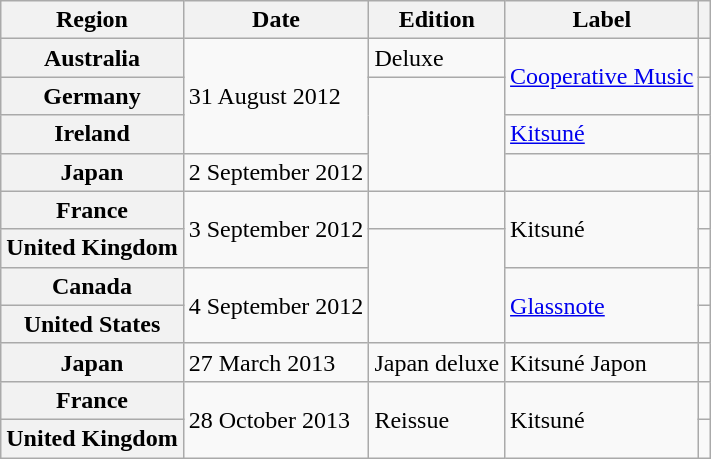<table class="wikitable plainrowheaders">
<tr>
<th scope="col">Region</th>
<th scope="col">Date</th>
<th scope="col">Edition</th>
<th scope="col">Label</th>
<th scope="col"></th>
</tr>
<tr>
<th scope="row">Australia</th>
<td rowspan="3">31 August 2012</td>
<td>Deluxe</td>
<td rowspan="2"><a href='#'>Cooperative Music</a></td>
<td align="center"></td>
</tr>
<tr>
<th scope="row">Germany</th>
<td rowspan="3"></td>
<td align="center"></td>
</tr>
<tr>
<th scope="row">Ireland</th>
<td><a href='#'>Kitsuné</a></td>
<td align="center"></td>
</tr>
<tr>
<th scope="row">Japan</th>
<td>2 September 2012</td>
<td></td>
<td align="center"></td>
</tr>
<tr>
<th scope="row">France</th>
<td rowspan="2">3 September 2012</td>
<td></td>
<td rowspan="2">Kitsuné</td>
<td align="center"></td>
</tr>
<tr>
<th scope="row">United Kingdom</th>
<td rowspan="3"></td>
<td align="center"></td>
</tr>
<tr>
<th scope="row">Canada</th>
<td rowspan="2">4 September 2012</td>
<td rowspan="2"><a href='#'>Glassnote</a></td>
<td align="center"></td>
</tr>
<tr>
<th scope="row">United States</th>
<td align="center"></td>
</tr>
<tr>
<th scope="row">Japan</th>
<td>27 March 2013</td>
<td>Japan deluxe</td>
<td>Kitsuné Japon</td>
<td align="center"></td>
</tr>
<tr>
<th scope="row">France</th>
<td rowspan="2">28 October 2013</td>
<td rowspan="2">Reissue</td>
<td rowspan="2">Kitsuné</td>
<td align="center"></td>
</tr>
<tr>
<th scope="row">United Kingdom</th>
<td align="center"></td>
</tr>
</table>
